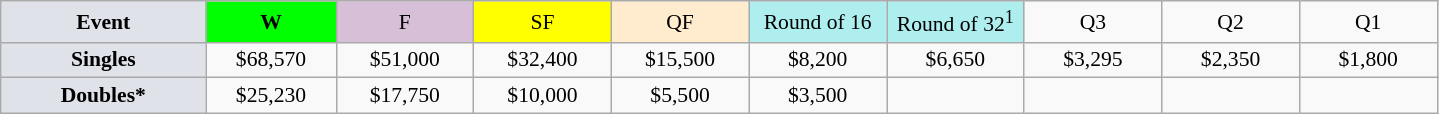<table class=wikitable style=font-size:90%;text-align:center>
<tr>
<td style="width:130px; background:#dfe2e9;"><strong>Event</strong></td>
<td style="width:80px; background:lime;"><strong>W</strong></td>
<td style="width:85px; background:thistle;">F</td>
<td style="width:85px; background:#ff0;">SF</td>
<td style="width:85px; background:#ffebcd;">QF</td>
<td style="width:85px; background:#afeeee;">Round of 16</td>
<td style="width:85px; background:#afeeee;">Round of 32<sup>1</sup></td>
<td width=85>Q3</td>
<td width=85>Q2</td>
<td width=85>Q1</td>
</tr>
<tr>
<td style="background:#dfe2e9;"><strong>Singles</strong></td>
<td>$68,570</td>
<td>$51,000</td>
<td>$32,400</td>
<td>$15,500</td>
<td>$8,200</td>
<td>$6,650</td>
<td>$3,295</td>
<td>$2,350</td>
<td>$1,800</td>
</tr>
<tr>
<td style="background:#dfe2e9;"><strong>Doubles*</strong></td>
<td>$25,230</td>
<td>$17,750</td>
<td>$10,000</td>
<td>$5,500</td>
<td>$3,500</td>
<td></td>
<td></td>
<td></td>
<td></td>
</tr>
</table>
